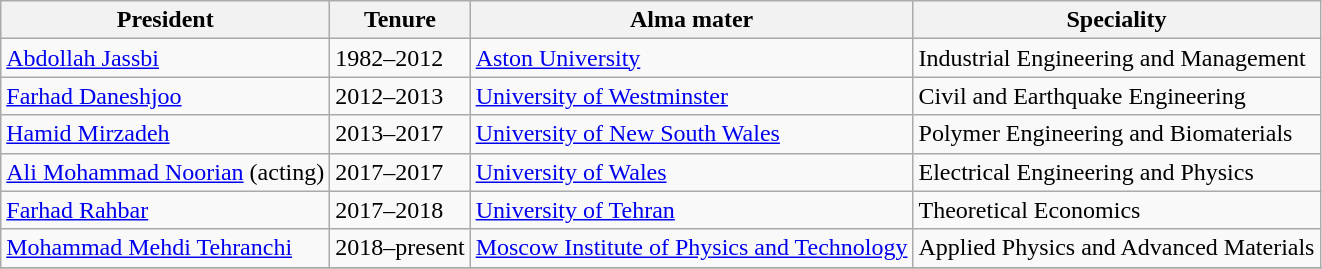<table class="wikitable">
<tr>
<th>President</th>
<th>Tenure</th>
<th>Alma mater</th>
<th>Speciality</th>
</tr>
<tr>
<td><a href='#'>Abdollah Jassbi</a></td>
<td>1982–2012</td>
<td> <a href='#'>Aston University</a></td>
<td>Industrial Engineering and Management</td>
</tr>
<tr>
<td><a href='#'>Farhad Daneshjoo</a></td>
<td>2012–2013</td>
<td> <a href='#'>University of Westminster</a></td>
<td>Civil and Earthquake Engineering</td>
</tr>
<tr>
<td><a href='#'>Hamid Mirzadeh</a></td>
<td>2013–2017</td>
<td> <a href='#'>University of New South Wales</a></td>
<td>Polymer Engineering and Biomaterials</td>
</tr>
<tr>
<td><a href='#'>Ali Mohammad Noorian</a> (acting)</td>
<td>2017–2017</td>
<td> <a href='#'>University of Wales</a></td>
<td>Electrical Engineering and Physics</td>
</tr>
<tr>
<td><a href='#'>Farhad Rahbar</a></td>
<td>2017–2018</td>
<td> <a href='#'>University of Tehran</a></td>
<td>Theoretical Economics</td>
</tr>
<tr>
<td><a href='#'>Mohammad Mehdi Tehranchi</a></td>
<td>2018–present</td>
<td> <a href='#'>Moscow Institute of Physics and Technology</a></td>
<td>Applied Physics and Advanced Materials</td>
</tr>
<tr>
</tr>
</table>
